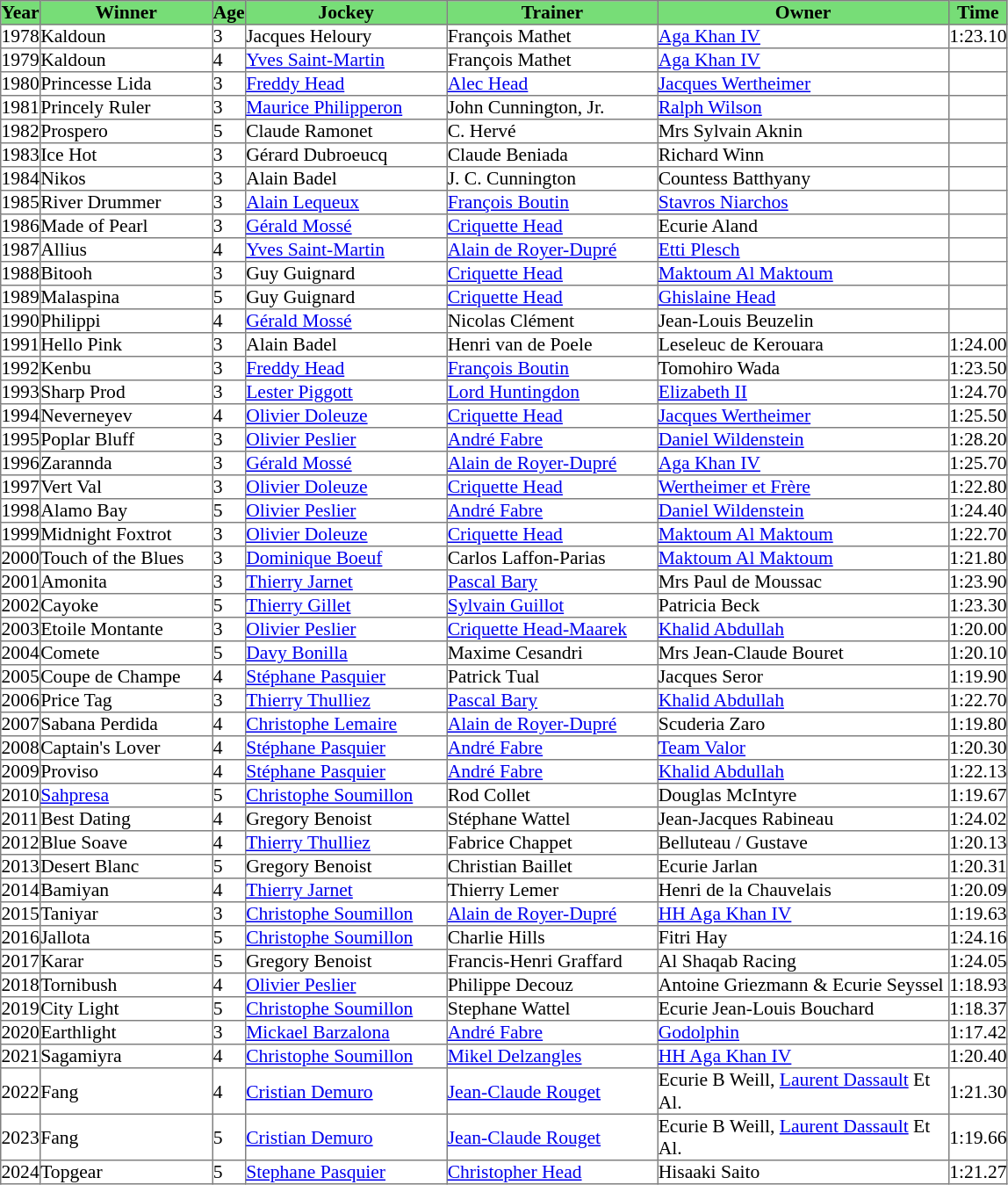<table class = "sortable" | border="1" cellpadding="0" style="border-collapse: collapse; font-size:90%">
<tr bgcolor="#77dd77" align="center">
<th>Year</th>
<th>Winner</th>
<th>Age</th>
<th>Jockey</th>
<th>Trainer</th>
<th>Owner</th>
<th>Time</th>
</tr>
<tr>
<td>1978</td>
<td width=130px>Kaldoun</td>
<td>3</td>
<td width=152px>Jacques Heloury</td>
<td width=159px>François Mathet</td>
<td width=220px><a href='#'>Aga Khan IV</a></td>
<td>1:23.10</td>
</tr>
<tr>
<td>1979</td>
<td>Kaldoun</td>
<td>4</td>
<td><a href='#'>Yves Saint-Martin</a></td>
<td>François Mathet</td>
<td><a href='#'>Aga Khan IV</a></td>
<td></td>
</tr>
<tr>
<td>1980</td>
<td>Princesse Lida</td>
<td>3</td>
<td><a href='#'>Freddy Head</a></td>
<td><a href='#'>Alec Head</a></td>
<td><a href='#'>Jacques Wertheimer</a></td>
<td></td>
</tr>
<tr>
<td>1981</td>
<td>Princely Ruler</td>
<td>3</td>
<td><a href='#'>Maurice Philipperon</a></td>
<td>John Cunnington, Jr.</td>
<td><a href='#'>Ralph Wilson</a></td>
<td></td>
</tr>
<tr>
<td>1982</td>
<td>Prospero</td>
<td>5</td>
<td>Claude Ramonet</td>
<td>C. Hervé</td>
<td>Mrs Sylvain Aknin</td>
<td></td>
</tr>
<tr>
<td>1983</td>
<td>Ice Hot</td>
<td>3</td>
<td>Gérard Dubroeucq</td>
<td>Claude Beniada</td>
<td>Richard Winn</td>
<td></td>
</tr>
<tr>
<td>1984</td>
<td>Nikos</td>
<td>3</td>
<td>Alain Badel</td>
<td>J. C. Cunnington </td>
<td>Countess Batthyany</td>
<td></td>
</tr>
<tr>
<td>1985</td>
<td>River Drummer</td>
<td>3</td>
<td><a href='#'>Alain Lequeux</a></td>
<td><a href='#'>François Boutin</a></td>
<td><a href='#'>Stavros Niarchos</a></td>
<td></td>
</tr>
<tr>
<td>1986</td>
<td>Made of Pearl</td>
<td>3</td>
<td><a href='#'>Gérald Mossé</a></td>
<td><a href='#'>Criquette Head</a></td>
<td>Ecurie Aland</td>
<td></td>
</tr>
<tr>
<td>1987</td>
<td>Allius</td>
<td>4</td>
<td><a href='#'>Yves Saint-Martin</a></td>
<td><a href='#'>Alain de Royer-Dupré</a></td>
<td><a href='#'>Etti Plesch</a></td>
<td></td>
</tr>
<tr>
<td>1988</td>
<td>Bitooh</td>
<td>3</td>
<td>Guy Guignard</td>
<td><a href='#'>Criquette Head</a></td>
<td><a href='#'>Maktoum Al Maktoum</a></td>
<td></td>
</tr>
<tr>
<td>1989</td>
<td>Malaspina</td>
<td>5</td>
<td>Guy Guignard</td>
<td><a href='#'>Criquette Head</a></td>
<td><a href='#'>Ghislaine Head</a></td>
<td></td>
</tr>
<tr>
<td>1990</td>
<td>Philippi</td>
<td>4</td>
<td><a href='#'>Gérald Mossé</a></td>
<td>Nicolas Clément</td>
<td>Jean-Louis Beuzelin</td>
<td></td>
</tr>
<tr>
<td>1991</td>
<td>Hello Pink</td>
<td>3</td>
<td>Alain Badel</td>
<td>Henri van de Poele</td>
<td>Leseleuc de Kerouara</td>
<td>1:24.00</td>
</tr>
<tr>
<td>1992</td>
<td>Kenbu</td>
<td>3</td>
<td><a href='#'>Freddy Head</a></td>
<td><a href='#'>François Boutin</a></td>
<td>Tomohiro Wada</td>
<td>1:23.50</td>
</tr>
<tr>
<td>1993</td>
<td>Sharp Prod</td>
<td>3</td>
<td><a href='#'>Lester Piggott</a></td>
<td><a href='#'>Lord Huntingdon</a></td>
<td><a href='#'>Elizabeth II</a></td>
<td>1:24.70</td>
</tr>
<tr>
<td>1994</td>
<td>Neverneyev</td>
<td>4</td>
<td><a href='#'>Olivier Doleuze</a></td>
<td><a href='#'>Criquette Head</a></td>
<td><a href='#'>Jacques Wertheimer</a></td>
<td>1:25.50</td>
</tr>
<tr>
<td>1995</td>
<td>Poplar Bluff</td>
<td>3</td>
<td><a href='#'>Olivier Peslier</a></td>
<td><a href='#'>André Fabre</a></td>
<td><a href='#'>Daniel Wildenstein</a></td>
<td>1:28.20</td>
</tr>
<tr>
<td>1996</td>
<td>Zarannda</td>
<td>3</td>
<td><a href='#'>Gérald Mossé</a></td>
<td><a href='#'>Alain de Royer-Dupré</a></td>
<td><a href='#'>Aga Khan IV</a></td>
<td>1:25.70</td>
</tr>
<tr>
<td>1997</td>
<td>Vert Val </td>
<td>3</td>
<td><a href='#'>Olivier Doleuze</a></td>
<td><a href='#'>Criquette Head</a></td>
<td><a href='#'>Wertheimer et Frère</a></td>
<td>1:22.80</td>
</tr>
<tr>
<td>1998</td>
<td>Alamo Bay</td>
<td>5</td>
<td><a href='#'>Olivier Peslier</a></td>
<td><a href='#'>André Fabre</a></td>
<td><a href='#'>Daniel Wildenstein</a></td>
<td>1:24.40</td>
</tr>
<tr>
<td>1999</td>
<td>Midnight Foxtrot</td>
<td>3</td>
<td><a href='#'>Olivier Doleuze</a></td>
<td><a href='#'>Criquette Head</a></td>
<td><a href='#'>Maktoum Al Maktoum</a></td>
<td>1:22.70</td>
</tr>
<tr>
<td>2000</td>
<td>Touch of the Blues</td>
<td>3</td>
<td><a href='#'>Dominique Boeuf</a></td>
<td>Carlos Laffon-Parias</td>
<td><a href='#'>Maktoum Al Maktoum</a></td>
<td>1:21.80</td>
</tr>
<tr>
<td>2001</td>
<td>Amonita</td>
<td>3</td>
<td><a href='#'>Thierry Jarnet</a></td>
<td><a href='#'>Pascal Bary</a></td>
<td>Mrs Paul de Moussac</td>
<td>1:23.90</td>
</tr>
<tr>
<td>2002</td>
<td>Cayoke</td>
<td>5</td>
<td><a href='#'>Thierry Gillet</a></td>
<td><a href='#'>Sylvain Guillot</a></td>
<td>Patricia Beck</td>
<td>1:23.30</td>
</tr>
<tr>
<td>2003</td>
<td>Etoile Montante</td>
<td>3</td>
<td><a href='#'>Olivier Peslier</a></td>
<td><a href='#'>Criquette Head-Maarek</a></td>
<td><a href='#'>Khalid Abdullah</a></td>
<td>1:20.00</td>
</tr>
<tr>
<td>2004</td>
<td>Comete</td>
<td>5</td>
<td><a href='#'>Davy Bonilla</a></td>
<td>Maxime Cesandri</td>
<td>Mrs Jean-Claude Bouret</td>
<td>1:20.10</td>
</tr>
<tr>
<td>2005</td>
<td>Coupe de Champe</td>
<td>4</td>
<td><a href='#'>Stéphane Pasquier</a></td>
<td>Patrick Tual</td>
<td>Jacques Seror</td>
<td>1:19.90</td>
</tr>
<tr>
<td>2006</td>
<td>Price Tag</td>
<td>3</td>
<td><a href='#'>Thierry Thulliez</a></td>
<td><a href='#'>Pascal Bary</a></td>
<td><a href='#'>Khalid Abdullah</a></td>
<td>1:22.70</td>
</tr>
<tr>
<td>2007</td>
<td>Sabana Perdida</td>
<td>4</td>
<td><a href='#'>Christophe Lemaire</a></td>
<td><a href='#'>Alain de Royer-Dupré</a></td>
<td>Scuderia Zaro</td>
<td>1:19.80</td>
</tr>
<tr>
<td>2008</td>
<td>Captain's Lover</td>
<td>4</td>
<td><a href='#'>Stéphane Pasquier</a></td>
<td><a href='#'>André Fabre</a></td>
<td><a href='#'>Team Valor</a></td>
<td>1:20.30</td>
</tr>
<tr>
<td>2009</td>
<td>Proviso</td>
<td>4</td>
<td><a href='#'>Stéphane Pasquier</a></td>
<td><a href='#'>André Fabre</a></td>
<td><a href='#'>Khalid Abdullah</a></td>
<td>1:22.13</td>
</tr>
<tr>
<td>2010</td>
<td><a href='#'>Sahpresa</a></td>
<td>5</td>
<td><a href='#'>Christophe Soumillon</a></td>
<td>Rod Collet</td>
<td>Douglas McIntyre</td>
<td>1:19.67</td>
</tr>
<tr>
<td>2011</td>
<td>Best Dating</td>
<td>4</td>
<td>Gregory Benoist</td>
<td>Stéphane Wattel</td>
<td>Jean-Jacques Rabineau</td>
<td>1:24.02</td>
</tr>
<tr>
<td>2012</td>
<td>Blue Soave</td>
<td>4</td>
<td><a href='#'>Thierry Thulliez</a></td>
<td>Fabrice Chappet</td>
<td>Belluteau / Gustave </td>
<td>1:20.13</td>
</tr>
<tr>
<td>2013</td>
<td>Desert Blanc</td>
<td>5</td>
<td>Gregory Benoist</td>
<td>Christian Baillet</td>
<td>Ecurie Jarlan</td>
<td>1:20.31</td>
</tr>
<tr>
<td>2014</td>
<td>Bamiyan</td>
<td>4</td>
<td><a href='#'>Thierry Jarnet</a></td>
<td>Thierry Lemer</td>
<td>Henri de la Chauvelais</td>
<td>1:20.09</td>
</tr>
<tr>
<td>2015</td>
<td>Taniyar</td>
<td>3</td>
<td><a href='#'>Christophe Soumillon</a></td>
<td><a href='#'>Alain de Royer-Dupré</a></td>
<td><a href='#'>HH Aga Khan IV</a></td>
<td>1:19.63</td>
</tr>
<tr>
<td>2016</td>
<td>Jallota</td>
<td>5</td>
<td><a href='#'>Christophe Soumillon</a></td>
<td>Charlie Hills</td>
<td>Fitri Hay</td>
<td>1:24.16</td>
</tr>
<tr>
<td>2017</td>
<td>Karar</td>
<td>5</td>
<td>Gregory Benoist</td>
<td>Francis-Henri Graffard</td>
<td>Al Shaqab Racing</td>
<td>1:24.05</td>
</tr>
<tr>
<td>2018</td>
<td>Tornibush</td>
<td>4</td>
<td><a href='#'>Olivier Peslier</a></td>
<td>Philippe  Decouz</td>
<td>Antoine Griezmann & Ecurie Seyssel</td>
<td>1:18.93</td>
</tr>
<tr>
<td>2019</td>
<td>City Light</td>
<td>5</td>
<td><a href='#'>Christophe Soumillon</a></td>
<td>Stephane Wattel</td>
<td>Ecurie Jean-Louis Bouchard</td>
<td>1:18.37</td>
</tr>
<tr>
<td>2020</td>
<td>Earthlight</td>
<td>3</td>
<td><a href='#'>Mickael Barzalona</a></td>
<td><a href='#'>André Fabre</a></td>
<td><a href='#'>Godolphin</a></td>
<td>1:17.42</td>
</tr>
<tr>
<td>2021</td>
<td>Sagamiyra</td>
<td>4</td>
<td><a href='#'>Christophe Soumillon</a></td>
<td><a href='#'>Mikel Delzangles</a></td>
<td><a href='#'>HH Aga Khan IV</a></td>
<td>1:20.40</td>
</tr>
<tr>
<td>2022</td>
<td>Fang</td>
<td>4</td>
<td><a href='#'>Cristian Demuro</a></td>
<td><a href='#'>Jean-Claude Rouget</a></td>
<td>Ecurie B Weill, <a href='#'>Laurent Dassault</a> Et Al.</td>
<td>1:21.30</td>
</tr>
<tr>
<td>2023</td>
<td>Fang</td>
<td>5</td>
<td><a href='#'>Cristian Demuro</a></td>
<td><a href='#'>Jean-Claude Rouget</a></td>
<td>Ecurie B Weill, <a href='#'>Laurent Dassault</a> Et Al.</td>
<td>1:19.66</td>
</tr>
<tr>
<td>2024</td>
<td>Topgear</td>
<td>5</td>
<td><a href='#'>Stephane Pasquier</a></td>
<td><a href='#'>Christopher Head</a></td>
<td>Hisaaki Saito</td>
<td>1:21.27</td>
</tr>
</table>
